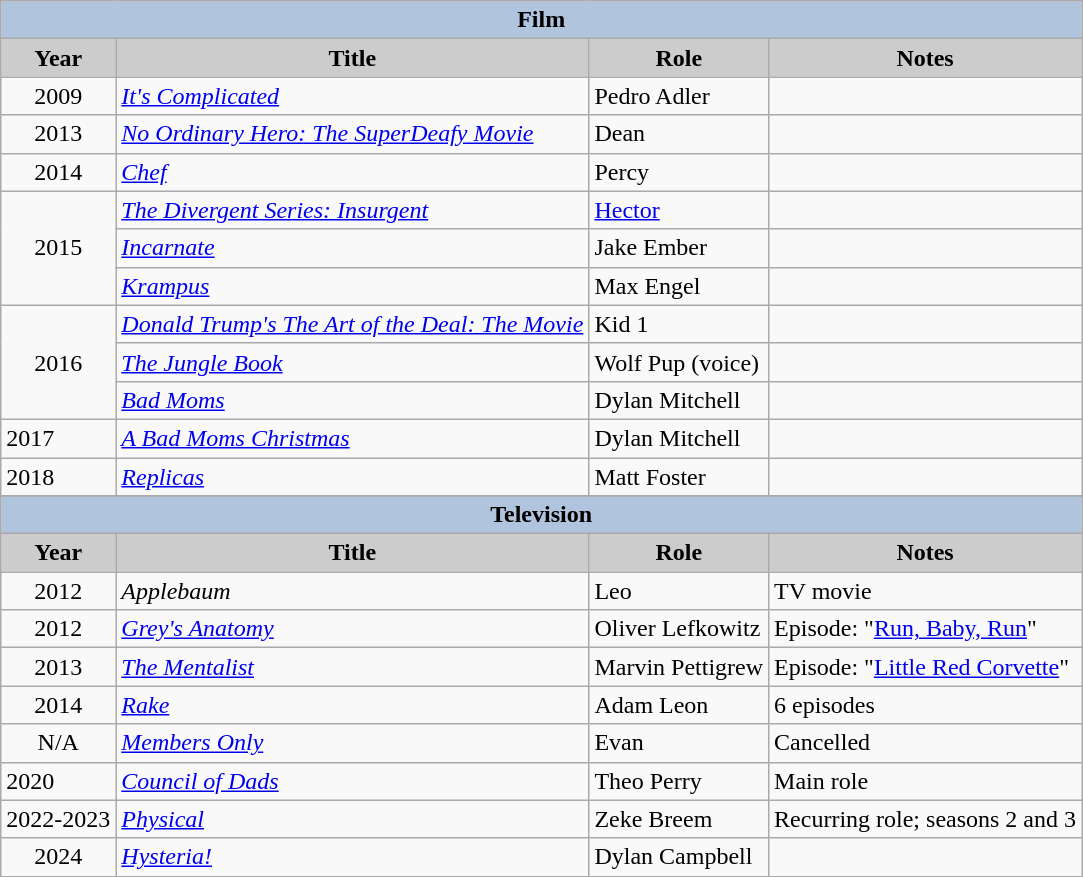<table class="wikitable">
<tr align="center">
<th colspan=4 style="background:#B0C4DE;">Film</th>
</tr>
<tr align="center">
<th style="background: #CCCCCC;">Year</th>
<th style="background: #CCCCCC;">Title</th>
<th style="background: #CCCCCC;">Role</th>
<th style="background: #CCCCCC;">Notes</th>
</tr>
<tr>
<td style="text-align:center;">2009</td>
<td><em><a href='#'>It's Complicated</a></em></td>
<td>Pedro Adler</td>
<td></td>
</tr>
<tr>
<td style="text-align:center;">2013</td>
<td><em><a href='#'>No Ordinary Hero: The SuperDeafy Movie</a></em></td>
<td>Dean</td>
<td></td>
</tr>
<tr>
<td style="text-align:center;">2014</td>
<td><em><a href='#'>Chef</a></em></td>
<td>Percy</td>
<td></td>
</tr>
<tr>
<td rowspan="3" style="text-align:center;">2015</td>
<td><em><a href='#'>The Divergent Series: Insurgent</a></em></td>
<td><a href='#'>Hector</a></td>
<td></td>
</tr>
<tr>
<td><em><a href='#'>Incarnate</a></em></td>
<td>Jake Ember</td>
<td></td>
</tr>
<tr>
<td><em><a href='#'>Krampus</a></em></td>
<td>Max Engel</td>
<td></td>
</tr>
<tr>
<td rowspan="3" style="text-align:center;">2016</td>
<td><em><a href='#'>Donald Trump's The Art of the Deal: The Movie</a></em></td>
<td>Kid 1</td>
<td></td>
</tr>
<tr>
<td><em><a href='#'>The Jungle Book</a></em></td>
<td>Wolf Pup (voice)</td>
<td></td>
</tr>
<tr>
<td><em><a href='#'>Bad Moms</a></em></td>
<td>Dylan Mitchell</td>
<td></td>
</tr>
<tr>
<td>2017</td>
<td><em><a href='#'>A Bad Moms Christmas</a></em></td>
<td>Dylan Mitchell</td>
<td></td>
</tr>
<tr>
<td>2018</td>
<td><em><a href='#'>Replicas</a></em></td>
<td>Matt Foster</td>
<td></td>
</tr>
<tr>
</tr>
<tr align="center">
<th colspan=4 style="background:#B0C4DE;">Television</th>
</tr>
<tr align="center">
<th style="background: #CCCCCC;">Year</th>
<th style="background: #CCCCCC;">Title</th>
<th style="background: #CCCCCC;">Role</th>
<th style="background: #CCCCCC;">Notes</th>
</tr>
<tr>
<td style="text-align:center;">2012</td>
<td><em>Applebaum</em></td>
<td>Leo</td>
<td>TV movie</td>
</tr>
<tr>
<td style="text-align:center;">2012</td>
<td><em><a href='#'>Grey's Anatomy</a></em></td>
<td>Oliver Lefkowitz</td>
<td>Episode: "<a href='#'>Run, Baby, Run</a>"</td>
</tr>
<tr>
<td rowspan="1" style="text-align:center;">2013</td>
<td><em><a href='#'>The Mentalist</a></em></td>
<td>Marvin Pettigrew</td>
<td>Episode: "<a href='#'>Little Red Corvette</a>"</td>
</tr>
<tr>
<td style="text-align:center;">2014</td>
<td><em><a href='#'>Rake</a></em></td>
<td>Adam Leon</td>
<td>6 episodes</td>
</tr>
<tr>
<td style="text-align:center;">N/A</td>
<td><em><a href='#'>Members Only</a></em></td>
<td>Evan</td>
<td>Cancelled</td>
</tr>
<tr>
<td>2020</td>
<td><em><a href='#'>Council of Dads</a></em></td>
<td>Theo Perry</td>
<td>Main role</td>
</tr>
<tr>
<td>2022-2023</td>
<td><em><a href='#'>Physical</a></em></td>
<td>Zeke Breem</td>
<td>Recurring role; seasons 2 and 3</td>
</tr>
<tr>
<td style="text-align:center;">2024</td>
<td><em><a href='#'>Hysteria!</a></em></td>
<td>Dylan Campbell</td>
<td></td>
</tr>
</table>
